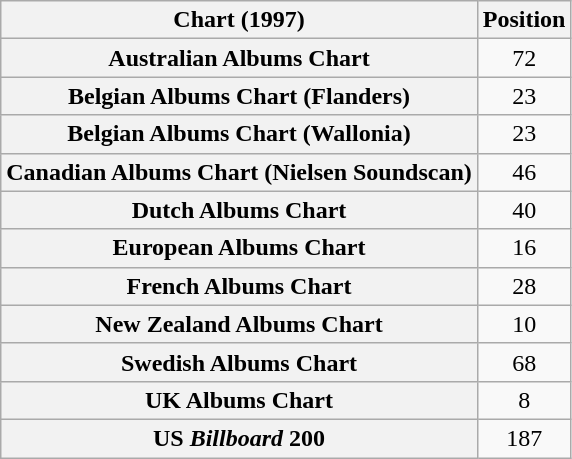<table class="wikitable sortable plainrowheaders">
<tr>
<th>Chart (1997)</th>
<th>Position</th>
</tr>
<tr>
<th scope="row">Australian Albums Chart</th>
<td align="center">72</td>
</tr>
<tr>
<th scope="row">Belgian Albums Chart (Flanders)</th>
<td align="center">23</td>
</tr>
<tr>
<th scope="row">Belgian Albums Chart (Wallonia)</th>
<td align="center">23</td>
</tr>
<tr>
<th scope="row">Canadian Albums Chart (Nielsen Soundscan)</th>
<td align="center">46</td>
</tr>
<tr>
<th scope="row">Dutch Albums Chart</th>
<td align="center">40</td>
</tr>
<tr>
<th scope="row">European Albums Chart</th>
<td align="center">16</td>
</tr>
<tr>
<th scope="row">French Albums Chart</th>
<td align="center">28</td>
</tr>
<tr>
<th scope="row">New Zealand Albums Chart</th>
<td align="center">10</td>
</tr>
<tr>
<th scope="row">Swedish Albums Chart</th>
<td align="center">68</td>
</tr>
<tr>
<th scope="row">UK Albums Chart</th>
<td align="center">8</td>
</tr>
<tr>
<th scope="row">US <em>Billboard</em> 200</th>
<td align="center">187</td>
</tr>
</table>
